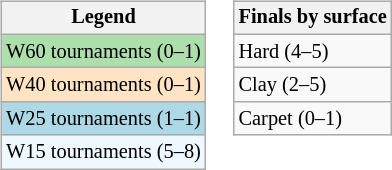<table>
<tr valign=top>
<td><br><table class="wikitable" style="font-size:85%">
<tr>
<th>Legend</th>
</tr>
<tr style="background:#addfad;">
<td>W60 tournaments (0–1)</td>
</tr>
<tr style="background:#ffe4c4;">
<td>W40 tournaments (0–1)</td>
</tr>
<tr style=background:lightblue>
<td>W25 tournaments (1–1)</td>
</tr>
<tr style="background:#f0f8ff;">
<td>W15 tournaments (5–8)</td>
</tr>
</table>
</td>
<td><br><table class="wikitable" style="font-size:85%">
<tr>
<th>Finals by surface</th>
</tr>
<tr>
<td>Hard (4–5)</td>
</tr>
<tr>
<td>Clay (2–5)</td>
</tr>
<tr>
<td>Carpet (0–1)</td>
</tr>
</table>
</td>
</tr>
</table>
